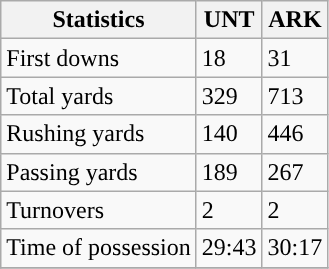<table class="wikitable">
<tr>
<th>Statistics</th>
<th>UNT</th>
<th>ARK</th>
</tr>
<tr>
<td>First downs</td>
<td>18</td>
<td>31</td>
</tr>
<tr>
<td>Total yards</td>
<td>329</td>
<td>713</td>
</tr>
<tr>
<td>Rushing yards</td>
<td>140</td>
<td>446</td>
</tr>
<tr>
<td>Passing yards</td>
<td>189</td>
<td>267</td>
</tr>
<tr>
<td>Turnovers</td>
<td>2</td>
<td>2</td>
</tr>
<tr>
<td>Time of possession</td>
<td>29:43</td>
<td>30:17</td>
</tr>
<tr>
</tr>
</table>
